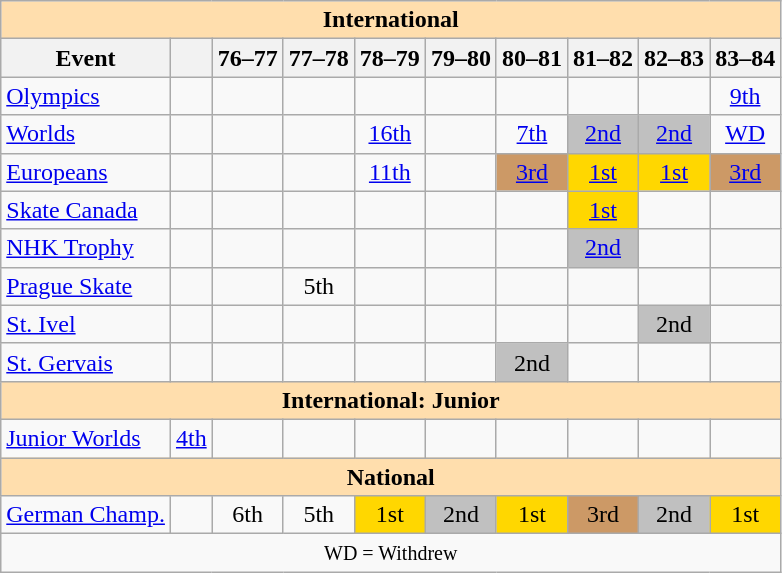<table class="wikitable" style="text-align:center">
<tr>
<th style="background-color: #ffdead; " colspan=10 align=center>International</th>
</tr>
<tr>
<th>Event</th>
<th></th>
<th>76–77</th>
<th>77–78</th>
<th>78–79</th>
<th>79–80</th>
<th>80–81</th>
<th>81–82</th>
<th>82–83</th>
<th>83–84</th>
</tr>
<tr>
<td align=left><a href='#'>Olympics</a></td>
<td></td>
<td></td>
<td></td>
<td></td>
<td></td>
<td></td>
<td></td>
<td></td>
<td><a href='#'>9th</a></td>
</tr>
<tr>
<td align=left><a href='#'>Worlds</a></td>
<td></td>
<td></td>
<td></td>
<td><a href='#'>16th</a></td>
<td></td>
<td><a href='#'>7th</a></td>
<td bgcolor=silver><a href='#'>2nd</a></td>
<td bgcolor=silver><a href='#'>2nd</a></td>
<td><a href='#'>WD</a></td>
</tr>
<tr>
<td align=left><a href='#'>Europeans</a></td>
<td></td>
<td></td>
<td></td>
<td><a href='#'>11th</a></td>
<td></td>
<td bgcolor=cc9966><a href='#'>3rd</a></td>
<td bgcolor=gold><a href='#'>1st</a></td>
<td bgcolor=gold><a href='#'>1st</a></td>
<td bgcolor=cc9966><a href='#'>3rd</a></td>
</tr>
<tr>
<td align=left><a href='#'>Skate Canada</a></td>
<td></td>
<td></td>
<td></td>
<td></td>
<td></td>
<td></td>
<td bgcolor=gold><a href='#'>1st</a></td>
<td></td>
<td></td>
</tr>
<tr>
<td align=left><a href='#'>NHK Trophy</a></td>
<td></td>
<td></td>
<td></td>
<td></td>
<td></td>
<td></td>
<td bgcolor=silver><a href='#'>2nd</a></td>
<td></td>
<td></td>
</tr>
<tr>
<td align=left><a href='#'>Prague Skate</a></td>
<td></td>
<td></td>
<td>5th</td>
<td></td>
<td></td>
<td></td>
<td></td>
<td></td>
<td></td>
</tr>
<tr>
<td align=left><a href='#'>St. Ivel</a></td>
<td></td>
<td></td>
<td></td>
<td></td>
<td></td>
<td></td>
<td></td>
<td bgcolor=silver>2nd</td>
<td></td>
</tr>
<tr>
<td align=left><a href='#'>St. Gervais</a></td>
<td></td>
<td></td>
<td></td>
<td></td>
<td></td>
<td bgcolor=silver>2nd</td>
<td></td>
<td></td>
<td></td>
</tr>
<tr>
<th style="background-color: #ffdead; " colspan=10 align=center>International: Junior</th>
</tr>
<tr>
<td align=left><a href='#'>Junior Worlds</a></td>
<td><a href='#'>4th</a></td>
<td></td>
<td></td>
<td></td>
<td></td>
<td></td>
<td></td>
<td></td>
<td></td>
</tr>
<tr>
<th style="background-color: #ffdead; " colspan=10 align=center>National</th>
</tr>
<tr>
<td align=left><a href='#'>German Champ.</a></td>
<td></td>
<td>6th</td>
<td>5th</td>
<td bgcolor=gold>1st</td>
<td bgcolor=silver>2nd</td>
<td bgcolor=gold>1st</td>
<td bgcolor=cc9966>3rd</td>
<td bgcolor=silver>2nd</td>
<td bgcolor=gold>1st</td>
</tr>
<tr>
<td colspan=10 align=center><small> WD = Withdrew </small></td>
</tr>
</table>
